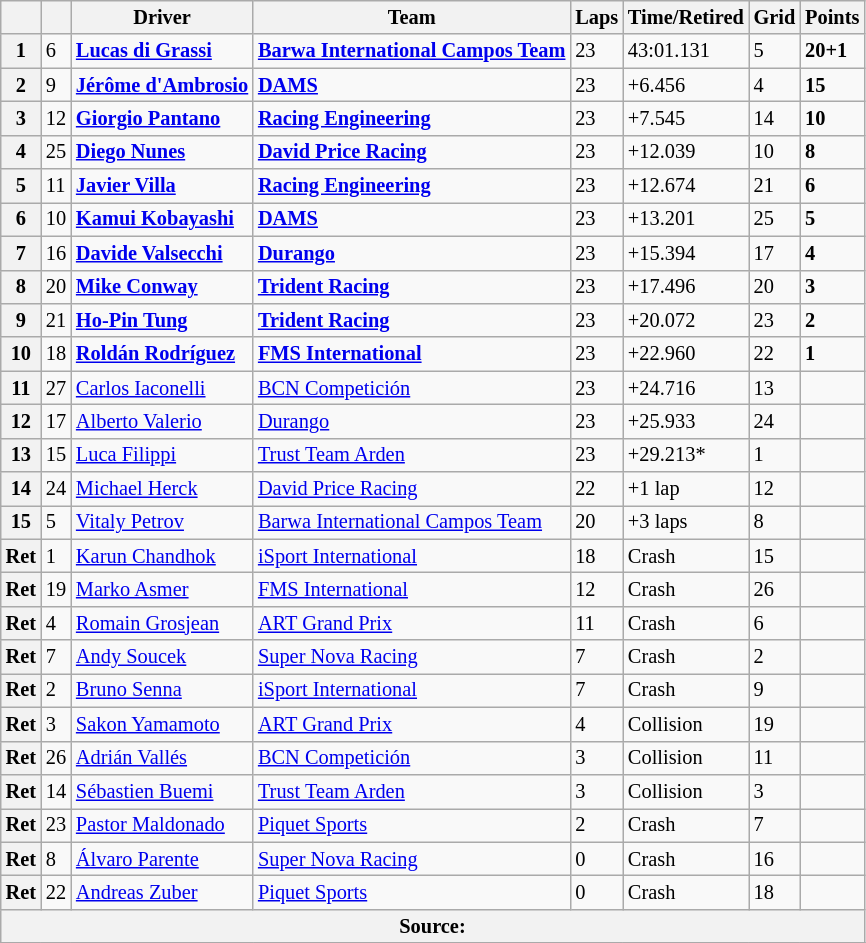<table class="wikitable" style="font-size:85%">
<tr>
<th></th>
<th></th>
<th>Driver</th>
<th>Team</th>
<th>Laps</th>
<th>Time/Retired</th>
<th>Grid</th>
<th>Points</th>
</tr>
<tr>
<th>1</th>
<td>6</td>
<td> <strong><a href='#'>Lucas di Grassi</a></strong></td>
<td><strong><a href='#'>Barwa International Campos Team</a></strong></td>
<td>23</td>
<td>43:01.131</td>
<td>5</td>
<td><strong>20+1</strong></td>
</tr>
<tr>
<th>2</th>
<td>9</td>
<td> <strong><a href='#'>Jérôme d'Ambrosio</a></strong></td>
<td><strong><a href='#'>DAMS</a></strong></td>
<td>23</td>
<td>+6.456</td>
<td>4</td>
<td><strong>15</strong></td>
</tr>
<tr>
<th>3</th>
<td>12</td>
<td> <strong><a href='#'>Giorgio Pantano</a></strong></td>
<td><strong><a href='#'>Racing Engineering</a></strong></td>
<td>23</td>
<td>+7.545</td>
<td>14</td>
<td><strong>10</strong></td>
</tr>
<tr>
<th>4</th>
<td>25</td>
<td> <strong><a href='#'>Diego Nunes</a></strong></td>
<td><strong><a href='#'>David Price Racing</a></strong></td>
<td>23</td>
<td>+12.039</td>
<td>10</td>
<td><strong>8</strong></td>
</tr>
<tr>
<th>5</th>
<td>11</td>
<td> <strong><a href='#'>Javier Villa</a></strong></td>
<td><strong><a href='#'>Racing Engineering</a></strong></td>
<td>23</td>
<td>+12.674</td>
<td>21</td>
<td><strong>6</strong></td>
</tr>
<tr>
<th>6</th>
<td>10</td>
<td> <strong><a href='#'>Kamui Kobayashi</a></strong></td>
<td><strong><a href='#'>DAMS</a></strong></td>
<td>23</td>
<td>+13.201</td>
<td>25</td>
<td><strong>5</strong></td>
</tr>
<tr>
<th>7</th>
<td>16</td>
<td> <strong><a href='#'>Davide Valsecchi</a></strong></td>
<td><strong><a href='#'>Durango</a></strong></td>
<td>23</td>
<td>+15.394</td>
<td>17</td>
<td><strong>4</strong></td>
</tr>
<tr>
<th>8</th>
<td>20</td>
<td> <strong><a href='#'>Mike Conway</a></strong></td>
<td><strong><a href='#'>Trident Racing</a></strong></td>
<td>23</td>
<td>+17.496</td>
<td>20</td>
<td><strong>3</strong></td>
</tr>
<tr>
<th>9</th>
<td>21</td>
<td> <strong><a href='#'>Ho-Pin Tung</a></strong></td>
<td><strong><a href='#'>Trident Racing</a></strong></td>
<td>23</td>
<td>+20.072</td>
<td>23</td>
<td><strong>2</strong></td>
</tr>
<tr>
<th>10</th>
<td>18</td>
<td> <strong><a href='#'>Roldán Rodríguez</a></strong></td>
<td><strong><a href='#'>FMS International</a></strong></td>
<td>23</td>
<td>+22.960</td>
<td>22</td>
<td><strong>1</strong></td>
</tr>
<tr>
<th>11</th>
<td>27</td>
<td> <a href='#'>Carlos Iaconelli</a></td>
<td><a href='#'>BCN Competición</a></td>
<td>23</td>
<td>+24.716</td>
<td>13</td>
<td></td>
</tr>
<tr>
<th>12</th>
<td>17</td>
<td> <a href='#'>Alberto Valerio</a></td>
<td><a href='#'>Durango</a></td>
<td>23</td>
<td>+25.933</td>
<td>24</td>
<td></td>
</tr>
<tr>
<th>13</th>
<td>15</td>
<td> <a href='#'>Luca Filippi</a></td>
<td><a href='#'>Trust Team Arden</a></td>
<td>23</td>
<td>+29.213*</td>
<td>1</td>
<td></td>
</tr>
<tr>
<th>14</th>
<td>24</td>
<td> <a href='#'>Michael Herck</a></td>
<td><a href='#'>David Price Racing</a></td>
<td>22</td>
<td>+1 lap</td>
<td>12</td>
<td></td>
</tr>
<tr>
<th>15</th>
<td>5</td>
<td> <a href='#'>Vitaly Petrov</a></td>
<td><a href='#'>Barwa International Campos Team</a></td>
<td>20</td>
<td>+3 laps</td>
<td>8</td>
<td></td>
</tr>
<tr>
<th>Ret</th>
<td>1</td>
<td> <a href='#'>Karun Chandhok</a></td>
<td><a href='#'>iSport International</a></td>
<td>18</td>
<td>Crash</td>
<td>15</td>
<td></td>
</tr>
<tr>
<th>Ret</th>
<td>19</td>
<td> <a href='#'>Marko Asmer</a></td>
<td><a href='#'>FMS International</a></td>
<td>12</td>
<td>Crash</td>
<td>26</td>
<td></td>
</tr>
<tr>
<th>Ret</th>
<td>4</td>
<td> <a href='#'>Romain Grosjean</a></td>
<td><a href='#'>ART Grand Prix</a></td>
<td>11</td>
<td>Crash</td>
<td>6</td>
<td></td>
</tr>
<tr>
<th>Ret</th>
<td>7</td>
<td> <a href='#'>Andy Soucek</a></td>
<td><a href='#'>Super Nova Racing</a></td>
<td>7</td>
<td>Crash</td>
<td>2</td>
<td></td>
</tr>
<tr>
<th>Ret</th>
<td>2</td>
<td> <a href='#'>Bruno Senna</a></td>
<td><a href='#'>iSport International</a></td>
<td>7</td>
<td>Crash</td>
<td>9</td>
<td></td>
</tr>
<tr>
<th>Ret</th>
<td>3</td>
<td> <a href='#'>Sakon Yamamoto</a></td>
<td><a href='#'>ART Grand Prix</a></td>
<td>4</td>
<td>Collision</td>
<td>19</td>
<td></td>
</tr>
<tr>
<th>Ret</th>
<td>26</td>
<td> <a href='#'>Adrián Vallés</a></td>
<td><a href='#'>BCN Competición</a></td>
<td>3</td>
<td>Collision</td>
<td>11</td>
<td></td>
</tr>
<tr>
<th>Ret</th>
<td>14</td>
<td> <a href='#'>Sébastien Buemi</a></td>
<td><a href='#'>Trust Team Arden</a></td>
<td>3</td>
<td>Collision</td>
<td>3</td>
<td></td>
</tr>
<tr>
<th>Ret</th>
<td>23</td>
<td> <a href='#'>Pastor Maldonado</a></td>
<td><a href='#'>Piquet Sports</a></td>
<td>2</td>
<td>Crash</td>
<td>7</td>
<td></td>
</tr>
<tr>
<th>Ret</th>
<td>8</td>
<td> <a href='#'>Álvaro Parente</a></td>
<td><a href='#'>Super Nova Racing</a></td>
<td>0</td>
<td>Crash</td>
<td>16</td>
<td></td>
</tr>
<tr>
<th>Ret</th>
<td>22</td>
<td> <a href='#'>Andreas Zuber</a></td>
<td><a href='#'>Piquet Sports</a></td>
<td>0</td>
<td>Crash</td>
<td>18</td>
<td></td>
</tr>
<tr>
<th colspan="8">Source:</th>
</tr>
<tr>
</tr>
</table>
